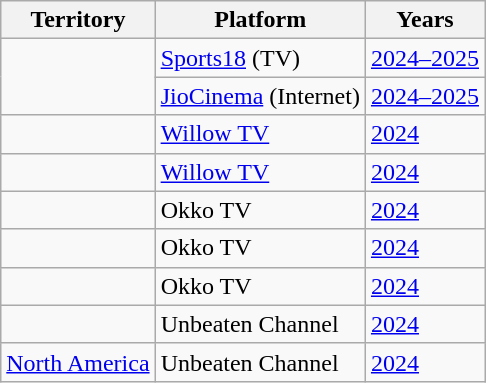<table class="wikitable">
<tr>
<th>Territory</th>
<th>Platform</th>
<th>Years</th>
</tr>
<tr>
<td rowspan="2"></td>
<td><a href='#'>Sports18</a> (TV)</td>
<td><a href='#'>2024–2025</a></td>
</tr>
<tr>
<td><a href='#'>JioCinema</a> (Internet)</td>
<td><a href='#'>2024–2025</a></td>
</tr>
<tr>
<td rowspan="1"></td>
<td><a href='#'>Willow TV</a></td>
<td><a href='#'>2024</a></td>
</tr>
<tr>
<td rowspan="1"></td>
<td><a href='#'>Willow TV</a></td>
<td><a href='#'>2024</a></td>
</tr>
<tr>
<td rowspan="1"></td>
<td>Okko TV</td>
<td><a href='#'>2024</a></td>
</tr>
<tr>
<td rowspan="1"></td>
<td>Okko TV</td>
<td><a href='#'>2024</a></td>
</tr>
<tr>
<td rowspan="1"></td>
<td>Okko TV</td>
<td><a href='#'>2024</a></td>
</tr>
<tr>
<td rowspan="1"></td>
<td>Unbeaten Channel</td>
<td><a href='#'>2024</a></td>
</tr>
<tr>
<td rowspan="1"><a href='#'>North America</a></td>
<td>Unbeaten Channel</td>
<td><a href='#'>2024</a></td>
</tr>
</table>
